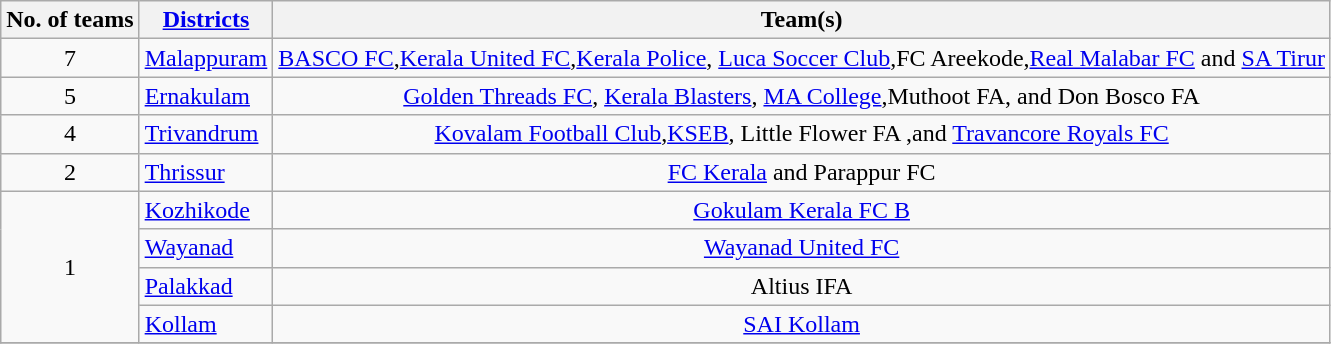<table class="wikitable" style="text-align:center">
<tr>
<th>No. of teams</th>
<th><a href='#'>Districts</a></th>
<th>Team(s)</th>
</tr>
<tr>
<td rowspan="1">7</td>
<td align="left"><a href='#'>Malappuram</a></td>
<td><a href='#'>BASCO FC</a>,<a href='#'>Kerala United FC</a>,<a href='#'>Kerala Police</a>, <a href='#'>Luca Soccer Club</a>,FC Areekode,<a href='#'>Real Malabar FC</a> and <a href='#'>SA Tirur</a></td>
</tr>
<tr>
<td rowspan="1">5</td>
<td align="left"><a href='#'>Ernakulam</a></td>
<td><a href='#'>Golden Threads FC</a>, <a href='#'>Kerala Blasters</a>, <a href='#'>MA College</a>,Muthoot FA, and Don Bosco FA</td>
</tr>
<tr>
<td rowspan="1">4</td>
<td align="left"><a href='#'>Trivandrum</a></td>
<td><a href='#'>Kovalam Football Club</a>,<a href='#'>KSEB</a>, Little Flower FA ,and <a href='#'>Travancore Royals FC</a></td>
</tr>
<tr>
<td rowspan="1">2</td>
<td align="left"><a href='#'>Thrissur</a></td>
<td><a href='#'>FC Kerala</a> and Parappur FC</td>
</tr>
<tr>
<td rowspan="4">1</td>
<td align="left"><a href='#'>Kozhikode</a></td>
<td><a href='#'>Gokulam Kerala FC B</a></td>
</tr>
<tr>
<td align="left"><a href='#'>Wayanad</a></td>
<td><a href='#'>Wayanad United FC</a></td>
</tr>
<tr>
<td align="left"><a href='#'>Palakkad</a></td>
<td>Altius IFA</td>
</tr>
<tr>
<td align="left"><a href='#'>Kollam</a></td>
<td><a href='#'>SAI Kollam</a></td>
</tr>
<tr>
</tr>
</table>
